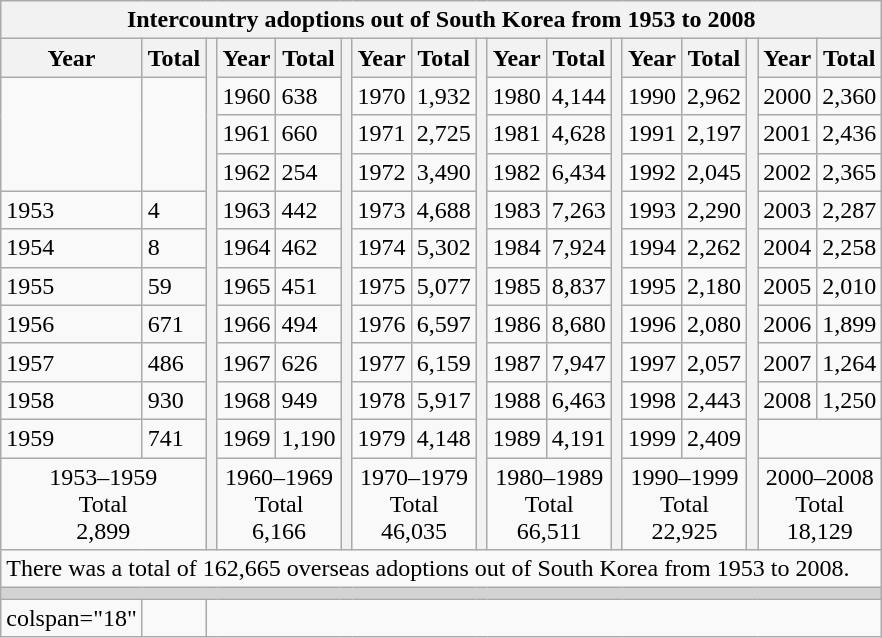<table class="wikitable">
<tr>
<th colspan="17">Intercountry adoptions out of South Korea from 1953 to 2008</th>
</tr>
<tr>
<th>Year</th>
<th>Total</th>
<th rowspan="12"></th>
<th>Year</th>
<th>Total</th>
<th rowspan="12"></th>
<th>Year</th>
<th>Total</th>
<th rowspan="12"></th>
<th>Year</th>
<th>Total</th>
<th rowspan="12"></th>
<th>Year</th>
<th>Total</th>
<th rowspan="12"></th>
<th>Year</th>
<th>Total</th>
</tr>
<tr>
<td rowspan="3"></td>
<td rowspan="3"></td>
<td>1960</td>
<td>638</td>
<td>1970</td>
<td>1,932</td>
<td>1980</td>
<td>4,144</td>
<td>1990</td>
<td>2,962</td>
<td>2000</td>
<td>2,360</td>
</tr>
<tr>
<td>1961</td>
<td>660</td>
<td>1971</td>
<td>2,725</td>
<td>1981</td>
<td>4,628</td>
<td>1991</td>
<td>2,197</td>
<td>2001</td>
<td>2,436</td>
</tr>
<tr>
<td>1962</td>
<td>254</td>
<td>1972</td>
<td>3,490</td>
<td>1982</td>
<td>6,434</td>
<td>1992</td>
<td>2,045</td>
<td>2002</td>
<td>2,365</td>
</tr>
<tr>
<td>1953</td>
<td>4</td>
<td>1963</td>
<td>442</td>
<td>1973</td>
<td>4,688</td>
<td>1983</td>
<td>7,263</td>
<td>1993</td>
<td>2,290</td>
<td>2003</td>
<td>2,287</td>
</tr>
<tr>
<td>1954</td>
<td>8</td>
<td>1964</td>
<td>462</td>
<td>1974</td>
<td>5,302</td>
<td>1984</td>
<td>7,924</td>
<td>1994</td>
<td>2,262</td>
<td>2004</td>
<td>2,258</td>
</tr>
<tr>
<td>1955</td>
<td>59</td>
<td>1965</td>
<td>451</td>
<td>1975</td>
<td>5,077</td>
<td>1985</td>
<td>8,837</td>
<td>1995</td>
<td>2,180</td>
<td>2005</td>
<td>2,010</td>
</tr>
<tr>
<td>1956</td>
<td>671</td>
<td>1966</td>
<td>494</td>
<td>1976</td>
<td>6,597</td>
<td>1986</td>
<td>8,680</td>
<td>1996</td>
<td>2,080</td>
<td>2006</td>
<td>1,899</td>
</tr>
<tr>
<td>1957</td>
<td>486</td>
<td>1967</td>
<td>626</td>
<td>1977</td>
<td>6,159</td>
<td>1987</td>
<td>7,947</td>
<td>1997</td>
<td>2,057</td>
<td>2007</td>
<td>1,264</td>
</tr>
<tr>
<td>1958</td>
<td>930</td>
<td>1968</td>
<td>949</td>
<td>1978</td>
<td>5,917</td>
<td>1988</td>
<td>6,463</td>
<td>1998</td>
<td>2,443</td>
<td>2008</td>
<td>1,250</td>
</tr>
<tr>
<td>1959</td>
<td>741</td>
<td>1969</td>
<td>1,190</td>
<td>1979</td>
<td>4,148</td>
<td>1989</td>
<td>4,191</td>
<td>1999</td>
<td>2,409</td>
<td colspan="2"></td>
</tr>
<tr>
<td colspan="2" style="text-align:center;">1953–1959<br>Total<br>2,899</td>
<td colspan="2" style="text-align:center;">1960–1969<br>Total<br>6,166</td>
<td colspan="2" style="text-align:center;">1970–1979<br>Total<br>46,035</td>
<td colspan="2" style="text-align:center;">1980–1989<br>Total<br>66,511</td>
<td colspan="2" style="text-align:center;">1990–1999<br>Total<br>22,925</td>
<td colspan="2" style="text-align:center;">2000–2008<br>Total<br>18,129</td>
</tr>
<tr>
<td colspan="18">There was a total of 162,665 overseas adoptions out of South Korea from 1953 to 2008.</td>
</tr>
<tr>
<td colspan="18" style="background-color: lightgray;"></td>
</tr>
<tr>
<td>colspan="18"</td>
<td></td>
</tr>
</table>
